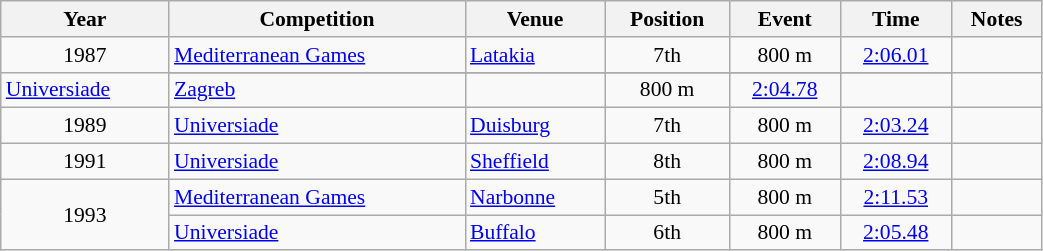<table class="wikitable" width=55% style="font-size:90%; text-align:center;">
<tr>
<th>Year</th>
<th>Competition</th>
<th>Venue</th>
<th>Position</th>
<th>Event</th>
<th>Time</th>
<th>Notes</th>
</tr>
<tr>
<td rowspan=2>1987</td>
<td align=left><a href='#'>Mediterranean Games</a></td>
<td align=left> <a href='#'>Latakia</a></td>
<td>7th</td>
<td>800 m</td>
<td><a href='#'>2:06.01</a></td>
<td></td>
</tr>
<tr>
</tr>
<tr>
<td align=left><a href='#'>Universiade</a></td>
<td align=left> <a href='#'>Zagreb</a></td>
<td></td>
<td>800 m</td>
<td><a href='#'>2:04.78</a></td>
<td></td>
</tr>
<tr>
<td>1989</td>
<td align=left><a href='#'>Universiade</a></td>
<td align=left> <a href='#'>Duisburg</a></td>
<td>7th</td>
<td>800 m</td>
<td><a href='#'>2:03.24</a></td>
<td></td>
</tr>
<tr>
<td>1991</td>
<td align=left><a href='#'>Universiade</a></td>
<td align=left> <a href='#'>Sheffield</a></td>
<td>8th</td>
<td>800 m</td>
<td><a href='#'>2:08.94</a></td>
<td></td>
</tr>
<tr>
<td rowspan=2>1993</td>
<td align=left><a href='#'>Mediterranean Games</a></td>
<td align=left> <a href='#'>Narbonne</a></td>
<td>5th</td>
<td>800 m</td>
<td><a href='#'>2:11.53</a></td>
<td></td>
</tr>
<tr>
<td align=left><a href='#'>Universiade</a></td>
<td align=left> <a href='#'>Buffalo</a></td>
<td>6th</td>
<td>800 m</td>
<td><a href='#'>2:05.48</a></td>
<td></td>
</tr>
</table>
